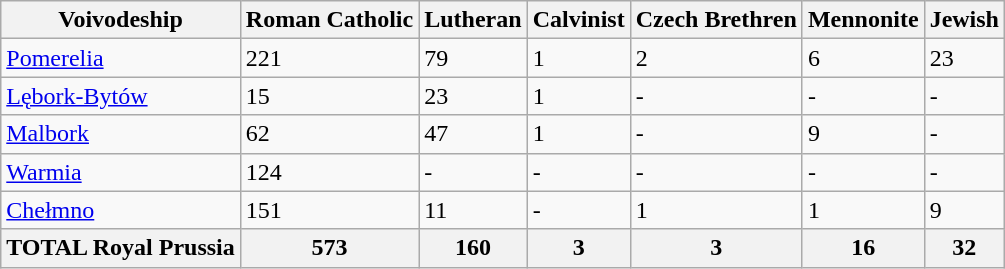<table class="wikitable">
<tr>
<th>Voivodeship</th>
<th>Roman Catholic</th>
<th>Lutheran</th>
<th>Calvinist</th>
<th>Czech Brethren</th>
<th>Mennonite</th>
<th>Jewish</th>
</tr>
<tr>
<td><a href='#'>Pomerelia</a></td>
<td>221</td>
<td>79</td>
<td>1</td>
<td>2</td>
<td>6</td>
<td>23</td>
</tr>
<tr>
<td><a href='#'>Lębork-Bytów</a></td>
<td>15</td>
<td>23</td>
<td>1</td>
<td>-</td>
<td>-</td>
<td>-</td>
</tr>
<tr>
<td><a href='#'>Malbork</a></td>
<td>62</td>
<td>47</td>
<td>1</td>
<td>-</td>
<td>9</td>
<td>-</td>
</tr>
<tr>
<td><a href='#'>Warmia</a></td>
<td>124</td>
<td>-</td>
<td>-</td>
<td>-</td>
<td>-</td>
<td>-</td>
</tr>
<tr>
<td><a href='#'>Chełmno</a></td>
<td>151</td>
<td>11</td>
<td>-</td>
<td>1</td>
<td>1</td>
<td>9</td>
</tr>
<tr>
<th>TOTAL Royal Prussia</th>
<th>573</th>
<th>160</th>
<th>3</th>
<th>3</th>
<th>16</th>
<th>32</th>
</tr>
</table>
